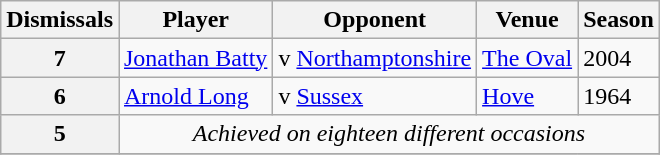<table class="wikitable">
<tr>
<th>Dismissals</th>
<th>Player</th>
<th>Opponent</th>
<th>Venue</th>
<th>Season</th>
</tr>
<tr>
<th>7</th>
<td> <a href='#'>Jonathan Batty</a></td>
<td>v <a href='#'>Northamptonshire</a></td>
<td><a href='#'>The Oval</a></td>
<td>2004</td>
</tr>
<tr>
<th>6</th>
<td> <a href='#'>Arnold Long</a></td>
<td>v <a href='#'>Sussex</a></td>
<td><a href='#'>Hove</a></td>
<td>1964</td>
</tr>
<tr>
<th>5</th>
<td colspan="4" align="center"><em>Achieved on eighteen different occasions</em></td>
</tr>
<tr>
</tr>
</table>
